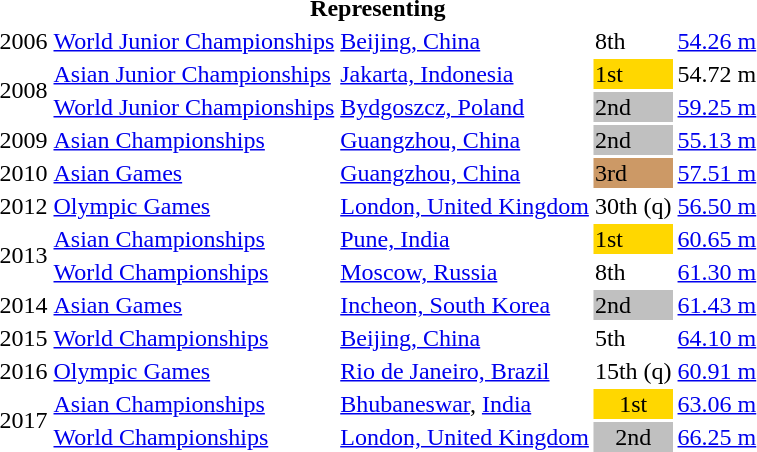<table>
<tr>
<th colspan="5">Representing </th>
</tr>
<tr>
<td>2006</td>
<td><a href='#'>World Junior Championships</a></td>
<td><a href='#'>Beijing, China</a></td>
<td>8th</td>
<td><a href='#'>54.26 m</a></td>
</tr>
<tr>
<td rowspan=2>2008</td>
<td><a href='#'>Asian Junior Championships</a></td>
<td><a href='#'>Jakarta, Indonesia</a></td>
<td bgcolor=gold>1st</td>
<td>54.72 m</td>
</tr>
<tr>
<td><a href='#'>World Junior Championships</a></td>
<td><a href='#'>Bydgoszcz, Poland</a></td>
<td bgcolor=silver>2nd</td>
<td><a href='#'>59.25 m</a></td>
</tr>
<tr>
<td>2009</td>
<td><a href='#'>Asian Championships</a></td>
<td><a href='#'>Guangzhou, China</a></td>
<td bgcolor=silver>2nd</td>
<td><a href='#'>55.13 m</a></td>
</tr>
<tr>
<td>2010</td>
<td><a href='#'>Asian Games</a></td>
<td><a href='#'>Guangzhou, China</a></td>
<td bgcolor=cc9966>3rd</td>
<td><a href='#'>57.51 m</a></td>
</tr>
<tr>
<td>2012</td>
<td><a href='#'>Olympic Games</a></td>
<td><a href='#'>London, United Kingdom</a></td>
<td>30th (q)</td>
<td><a href='#'>56.50 m</a></td>
</tr>
<tr>
<td rowspan=2>2013</td>
<td><a href='#'>Asian Championships</a></td>
<td><a href='#'>Pune, India</a></td>
<td bgcolor=gold>1st</td>
<td><a href='#'>60.65 m</a></td>
</tr>
<tr>
<td><a href='#'>World Championships</a></td>
<td><a href='#'>Moscow, Russia</a></td>
<td>8th</td>
<td><a href='#'>61.30 m</a></td>
</tr>
<tr>
<td>2014</td>
<td><a href='#'>Asian Games</a></td>
<td><a href='#'>Incheon, South Korea</a></td>
<td bgcolor=silver>2nd</td>
<td><a href='#'>61.43 m</a></td>
</tr>
<tr>
<td>2015</td>
<td><a href='#'>World Championships</a></td>
<td><a href='#'>Beijing, China</a></td>
<td>5th</td>
<td><a href='#'>64.10 m</a></td>
</tr>
<tr>
<td>2016</td>
<td><a href='#'>Olympic Games</a></td>
<td><a href='#'>Rio de Janeiro, Brazil</a></td>
<td>15th (q)</td>
<td><a href='#'>60.91 m</a></td>
</tr>
<tr>
<td rowspan=2>2017</td>
<td><a href='#'>Asian Championships</a></td>
<td><a href='#'>Bhubaneswar</a>, <a href='#'>India</a></td>
<td bgcolor="gold" align="center">1st</td>
<td><a href='#'>63.06 m</a></td>
</tr>
<tr>
<td><a href='#'>World Championships</a></td>
<td><a href='#'>London, United Kingdom</a></td>
<td bgcolor="silver" align="center">2nd</td>
<td><a href='#'>66.25 m</a></td>
</tr>
</table>
